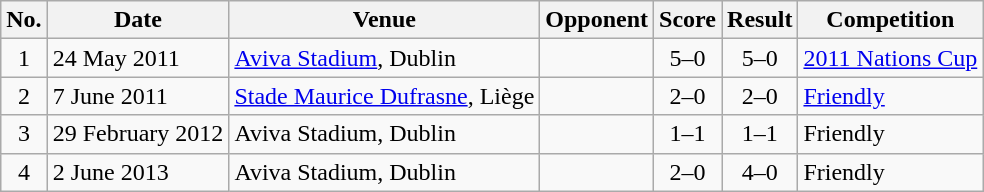<table class="wikitable sortable">
<tr>
<th scope="col">No.</th>
<th scope="col">Date</th>
<th scope="col">Venue</th>
<th scope="col">Opponent</th>
<th scope="col">Score</th>
<th scope="col">Result</th>
<th scope="col">Competition</th>
</tr>
<tr>
<td style="text-align:center">1</td>
<td>24 May 2011</td>
<td><a href='#'>Aviva Stadium</a>, Dublin</td>
<td></td>
<td style="text-align:center">5–0</td>
<td style="text-align:center">5–0</td>
<td><a href='#'>2011 Nations Cup</a></td>
</tr>
<tr>
<td style="text-align:center">2</td>
<td>7 June 2011</td>
<td><a href='#'>Stade Maurice Dufrasne</a>, Liège</td>
<td></td>
<td style="text-align:center">2–0</td>
<td style="text-align:center">2–0</td>
<td><a href='#'>Friendly</a></td>
</tr>
<tr>
<td style="text-align:center">3</td>
<td>29 February 2012</td>
<td>Aviva Stadium, Dublin</td>
<td></td>
<td style="text-align:center">1–1</td>
<td style="text-align:center">1–1</td>
<td>Friendly</td>
</tr>
<tr>
<td style="text-align:center">4</td>
<td>2 June 2013</td>
<td>Aviva Stadium, Dublin</td>
<td></td>
<td style="text-align:center">2–0</td>
<td style="text-align:center">4–0</td>
<td>Friendly</td>
</tr>
</table>
